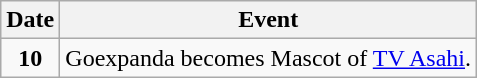<table class="wikitable">
<tr>
<th>Date</th>
<th>Event</th>
</tr>
<tr>
<td style="text-align:center"><strong>10</strong></td>
<td>Goexpanda becomes Mascot of <a href='#'>TV Asahi</a>.</td>
</tr>
</table>
